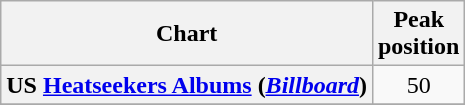<table class="wikitable plainrowheaders sortable" style="text-align:center;" border="1">
<tr>
<th scope="col">Chart</th>
<th scope="col">Peak<br>position</th>
</tr>
<tr>
<th scope="row">US <a href='#'>Heatseekers Albums</a> (<em><a href='#'>Billboard</a></em>)</th>
<td>50</td>
</tr>
<tr>
</tr>
</table>
